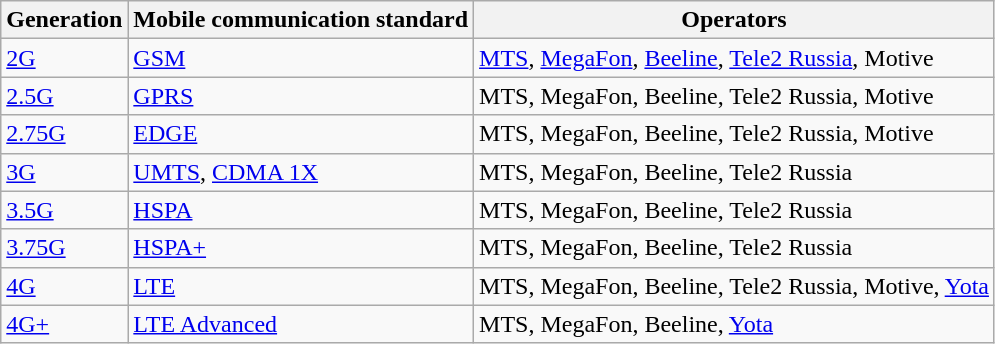<table class="wikitable">
<tr>
<th>Generation</th>
<th>Mobile communication standard</th>
<th>Operators</th>
</tr>
<tr>
<td><a href='#'>2G</a></td>
<td><a href='#'>GSM</a></td>
<td><a href='#'>MTS</a>, <a href='#'>MegaFon</a>, <a href='#'>Beeline</a>, <a href='#'>Tele2 Russia</a>, Motive</td>
</tr>
<tr>
<td><a href='#'>2.5G</a></td>
<td><a href='#'>GPRS</a></td>
<td>MTS, MegaFon, Beeline, Tele2 Russia, Motive</td>
</tr>
<tr>
<td><a href='#'>2.75G</a></td>
<td><a href='#'>EDGE</a></td>
<td>MTS, MegaFon, Beeline, Tele2 Russia, Motive</td>
</tr>
<tr>
<td><a href='#'>3G</a></td>
<td><a href='#'>UMTS</a>, <a href='#'>CDMA 1X</a></td>
<td>MTS, MegaFon, Beeline, Tele2 Russia</td>
</tr>
<tr>
<td><a href='#'>3.5G</a></td>
<td><a href='#'>HSPA</a></td>
<td>MTS, MegaFon, Beeline, Tele2 Russia</td>
</tr>
<tr>
<td><a href='#'>3.75G</a></td>
<td><a href='#'>HSPA+</a></td>
<td>MTS, MegaFon, Beeline, Tele2 Russia</td>
</tr>
<tr>
<td><a href='#'>4G</a></td>
<td><a href='#'>LTE</a></td>
<td>MTS, MegaFon, Beeline, Tele2 Russia, Motive, <a href='#'>Yota</a></td>
</tr>
<tr>
<td><a href='#'>4G+</a></td>
<td><a href='#'>LTE Advanced</a></td>
<td>MTS, MegaFon, Beeline, <a href='#'>Yota</a></td>
</tr>
</table>
